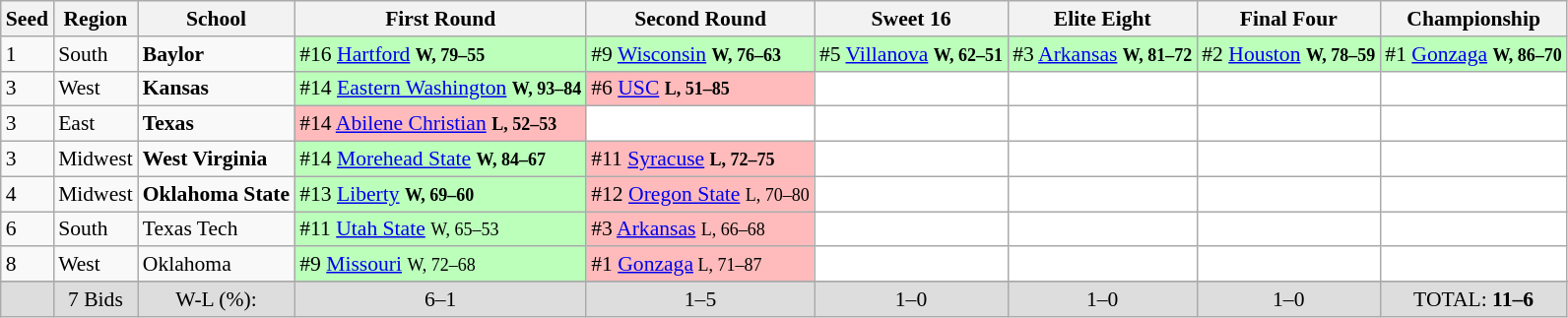<table class="sortable wikitable" style="white-space:nowrap; font-size:90%;">
<tr>
<th>Seed</th>
<th>Region</th>
<th>School</th>
<th>First Round</th>
<th>Second Round</th>
<th>Sweet 16</th>
<th>Elite Eight</th>
<th>Final Four</th>
<th>Championship</th>
</tr>
<tr>
<td>1</td>
<td>South</td>
<td><strong>Baylor</strong></td>
<td style="background:#bfb;">#16 <a href='#'>Hartford</a> <strong><small>W, 79–55</small></strong></td>
<td style="background:#bfb;">#9 <a href='#'>Wisconsin</a> <strong><small>W, 76–63</small></strong></td>
<td style="background:#bfb;">#5 <a href='#'>Villanova</a> <strong><small>W, 62–51</small></strong></td>
<td style="background:#bfb;">#3 <a href='#'>Arkansas</a> <strong><small>W, 81–72</small></strong></td>
<td style="background:#bfb;">#2 <a href='#'>Houston</a> <strong><small>W, 78–59</small></strong></td>
<td style="background:#bfb;">#1 <a href='#'>Gonzaga</a> <strong><small>W, 86–70</small></strong></td>
</tr>
<tr>
<td>3</td>
<td>West</td>
<td><strong>Kansas</strong></td>
<td style="background:#bfb;">#14 <a href='#'>Eastern Washington</a> <strong><small>W, 93–84</small></strong></td>
<td style="background:#fbb;">#6 <a href='#'>USC</a> <strong><small>L, 51–85</small></strong></td>
<td style="background:#fff;"></td>
<td style="background:#fff;"></td>
<td style="background:#fff;"></td>
<td style="background:#fff;"></td>
</tr>
<tr>
<td>3</td>
<td>East</td>
<td><strong>Texas</strong></td>
<td style="background:#fbb;">#14 <a href='#'>Abilene Christian</a> <strong><small>L, 52–53</small></strong></td>
<td style="background:#fff;"></td>
<td style="background:#fff;"></td>
<td style="background:#fff;"></td>
<td style="background:#fff;"></td>
<td style="background:#fff;"></td>
</tr>
<tr>
<td>3</td>
<td>Midwest</td>
<td><strong>West Virginia</strong></td>
<td style="background:#bfb;">#14 <a href='#'>Morehead State</a> <strong><small>W, 84–67</small></strong></td>
<td style="background:#fbb;">#11 <a href='#'>Syracuse</a> <strong><small>L, 72–75</small></strong></td>
<td style="background:#fff;"></td>
<td style="background:#fff;"></td>
<td style="background:#fff;"></td>
<td style="background:#fff;"></td>
</tr>
<tr>
<td>4</td>
<td>Midwest</td>
<td><strong>Oklahoma State</strong></td>
<td style="background:#bfb;">#13 <a href='#'>Liberty</a> <strong><small>W, 69–60</small><em></td>
<td style="background:#fbb;">#12 <a href='#'>Oregon State</a> </strong><small>L, 70–80</small><strong></td>
<td style="background:#fff;"></td>
<td style="background:#fff;"></td>
<td style="background:#fff;"></td>
<td style="background:#fff;"></td>
</tr>
<tr>
<td>6</td>
<td>South</td>
<td></strong>Texas Tech<strong></td>
<td style="background:#bfb;">#11 <a href='#'>Utah State</a> </strong><small>W, 65–53</small><strong></td>
<td style="background:#fbb;">#3 <a href='#'>Arkansas</a> </strong><small>L, 66–68</small><strong></td>
<td style="background:#fff;"></td>
<td style="background:#fff;"></td>
<td style="background:#fff;"></td>
<td style="background:#fff;"></td>
</tr>
<tr>
<td>8</td>
<td>West</td>
<td></strong>Oklahoma<strong></td>
<td style="background:#bfb;">#9 <a href='#'>Missouri</a> </strong><small>W, 72–68</small><strong></td>
<td style="background:#fbb;">#1 <a href='#'>Gonzaga</a></strong><small> L, 71–87</small><strong></td>
<td style="background:#fff;"></td>
<td style="background:#fff;"></td>
<td style="background:#fff;"></td>
<td style="background:#fff;"></td>
</tr>
<tr>
</tr>
<tr class="sortbottom"  style="text-align:center; background:#ddd;">
<td></td>
<td></strong>7 Bids<strong></td>
<td></strong>W-L (%):<strong></td>
<td>6–1 </td>
<td>1–5 </td>
<td>1–0 </td>
<td>1–0 </td>
<td>1–0 </td>
<td></strong>TOTAL:<strong> 11–6 </td>
</tr>
</table>
